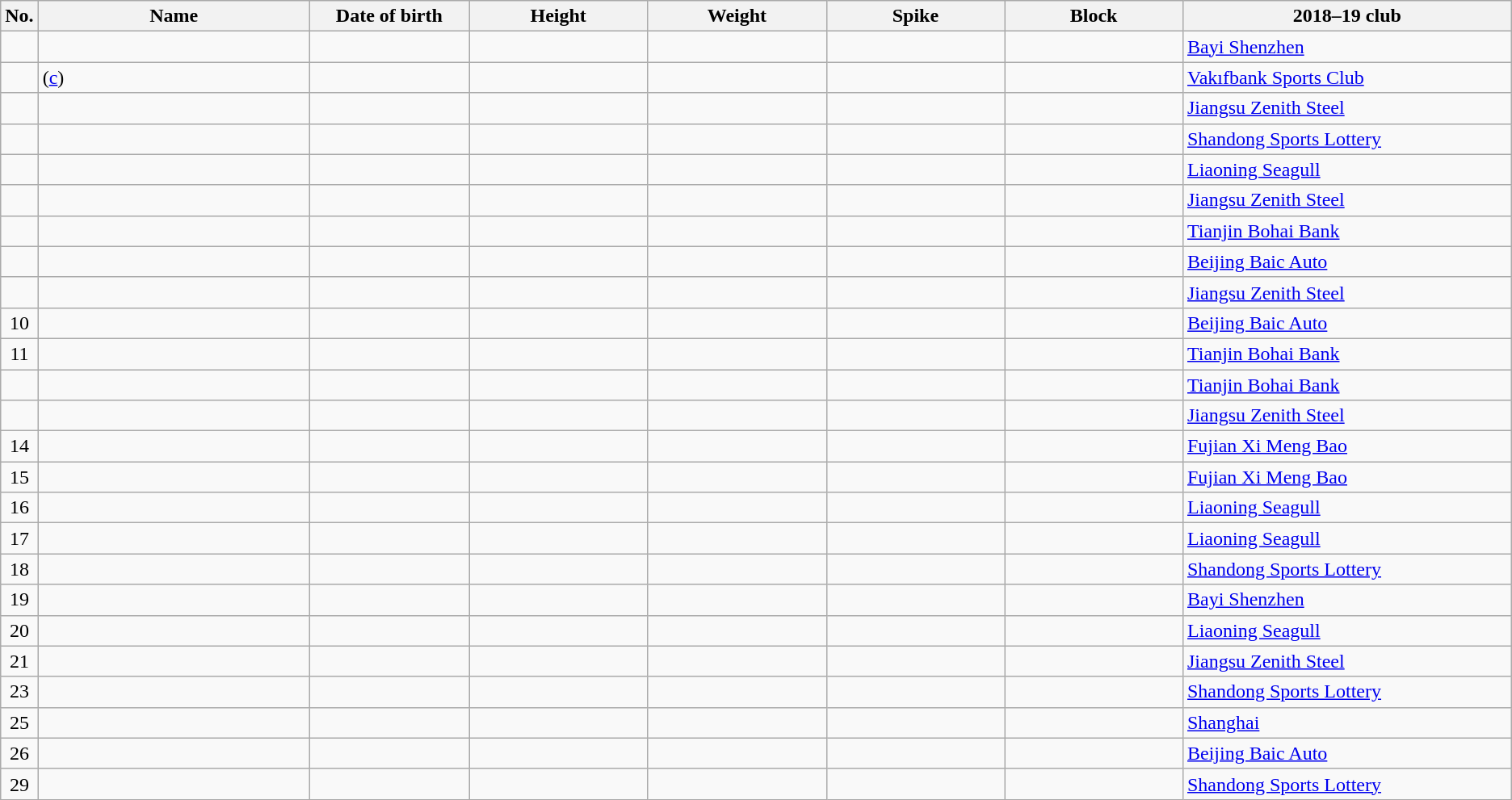<table class="wikitable sortable" style="font-size:100%; text-align:center;">
<tr>
<th>No.</th>
<th style="width:14em">Name</th>
<th style="width:8em">Date of birth</th>
<th style="width:9em">Height</th>
<th style="width:9em">Weight</th>
<th style="width:9em">Spike</th>
<th style="width:9em">Block</th>
<th style="width:17em">2018–19 club</th>
</tr>
<tr>
<td></td>
<td align=left></td>
<td align=right></td>
<td></td>
<td></td>
<td></td>
<td></td>
<td align=left> <a href='#'>Bayi Shenzhen</a></td>
</tr>
<tr>
<td></td>
<td align=left> (<a href='#'>c</a>)</td>
<td align=right></td>
<td></td>
<td></td>
<td></td>
<td></td>
<td align=left> <a href='#'>Vakıfbank Sports Club</a></td>
</tr>
<tr>
<td></td>
<td align=left></td>
<td align=right></td>
<td></td>
<td></td>
<td></td>
<td></td>
<td align=left> <a href='#'>Jiangsu Zenith Steel</a></td>
</tr>
<tr>
<td></td>
<td align=left></td>
<td align=right></td>
<td></td>
<td></td>
<td></td>
<td></td>
<td align=left> <a href='#'>Shandong Sports Lottery</a></td>
</tr>
<tr>
<td></td>
<td align=left></td>
<td align=right></td>
<td></td>
<td></td>
<td></td>
<td></td>
<td align=left> <a href='#'>Liaoning Seagull</a></td>
</tr>
<tr>
<td></td>
<td align=left></td>
<td align=right></td>
<td></td>
<td></td>
<td></td>
<td></td>
<td align=left> <a href='#'>Jiangsu Zenith Steel</a></td>
</tr>
<tr>
<td></td>
<td align=left></td>
<td align=right></td>
<td></td>
<td></td>
<td></td>
<td></td>
<td align=left> <a href='#'>Tianjin Bohai Bank</a></td>
</tr>
<tr>
<td></td>
<td align=left></td>
<td align=right></td>
<td></td>
<td></td>
<td></td>
<td></td>
<td align=left> <a href='#'>Beijing Baic Auto</a></td>
</tr>
<tr>
<td></td>
<td align=left></td>
<td align=right></td>
<td></td>
<td></td>
<td></td>
<td></td>
<td align=left> <a href='#'>Jiangsu Zenith Steel</a></td>
</tr>
<tr>
<td>10</td>
<td align=left></td>
<td align=right></td>
<td></td>
<td></td>
<td></td>
<td></td>
<td align=left> <a href='#'>Beijing Baic Auto</a></td>
</tr>
<tr>
<td>11</td>
<td align=left></td>
<td align=right></td>
<td></td>
<td></td>
<td></td>
<td></td>
<td align=left> <a href='#'>Tianjin Bohai Bank</a></td>
</tr>
<tr>
<td></td>
<td align=left></td>
<td align=right></td>
<td></td>
<td></td>
<td></td>
<td></td>
<td align=left> <a href='#'>Tianjin Bohai Bank</a></td>
</tr>
<tr>
<td></td>
<td align=left></td>
<td align=right></td>
<td></td>
<td></td>
<td></td>
<td></td>
<td align=left> <a href='#'>Jiangsu Zenith Steel</a></td>
</tr>
<tr>
<td>14</td>
<td align=left></td>
<td align=right></td>
<td></td>
<td></td>
<td></td>
<td></td>
<td align=left> <a href='#'>Fujian Xi Meng Bao</a></td>
</tr>
<tr>
<td>15</td>
<td align=left></td>
<td align=right></td>
<td></td>
<td></td>
<td></td>
<td></td>
<td align=left> <a href='#'>Fujian Xi Meng Bao</a></td>
</tr>
<tr>
<td>16</td>
<td align=left></td>
<td align=right></td>
<td></td>
<td></td>
<td></td>
<td></td>
<td align=left> <a href='#'>Liaoning Seagull</a></td>
</tr>
<tr>
<td>17</td>
<td align=left></td>
<td align=right></td>
<td></td>
<td></td>
<td></td>
<td></td>
<td align=left> <a href='#'>Liaoning Seagull</a></td>
</tr>
<tr>
<td>18</td>
<td align=left></td>
<td align=right></td>
<td></td>
<td></td>
<td></td>
<td></td>
<td align=left> <a href='#'>Shandong Sports Lottery</a></td>
</tr>
<tr>
<td>19</td>
<td align=left></td>
<td align=right></td>
<td></td>
<td></td>
<td></td>
<td></td>
<td align=left> <a href='#'>Bayi Shenzhen</a></td>
</tr>
<tr>
<td>20</td>
<td align=left></td>
<td align=right></td>
<td></td>
<td></td>
<td></td>
<td></td>
<td align=left> <a href='#'>Liaoning Seagull</a></td>
</tr>
<tr>
<td>21</td>
<td align=left></td>
<td align=right></td>
<td></td>
<td></td>
<td></td>
<td></td>
<td align=left> <a href='#'>Jiangsu Zenith Steel</a></td>
</tr>
<tr>
<td>23</td>
<td align=left></td>
<td align=right></td>
<td></td>
<td></td>
<td></td>
<td></td>
<td align=left> <a href='#'>Shandong Sports Lottery</a></td>
</tr>
<tr>
<td>25</td>
<td align=left></td>
<td align=right></td>
<td></td>
<td></td>
<td></td>
<td></td>
<td align=left> <a href='#'>Shanghai</a></td>
</tr>
<tr>
<td>26</td>
<td align=left></td>
<td align=right></td>
<td></td>
<td></td>
<td></td>
<td></td>
<td align=left> <a href='#'>Beijing Baic Auto</a></td>
</tr>
<tr>
<td>29</td>
<td align=left></td>
<td align=right></td>
<td></td>
<td></td>
<td></td>
<td></td>
<td align=left> <a href='#'>Shandong Sports Lottery</a></td>
</tr>
</table>
